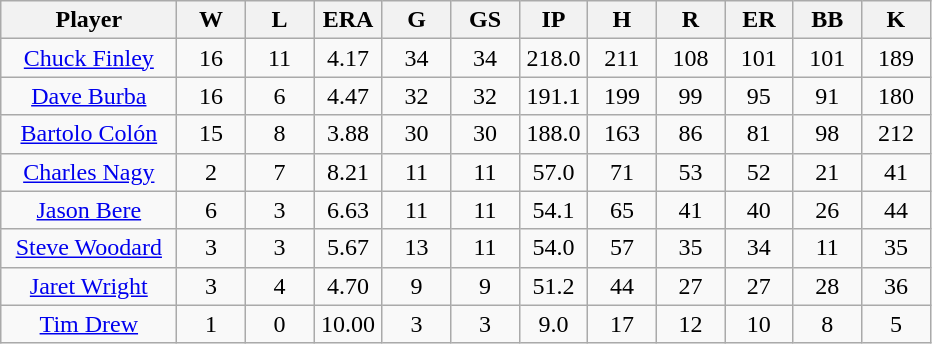<table class="wikitable sortable">
<tr>
<th bgcolor="#DDDDFF" width="18%">Player</th>
<th bgcolor="#DDDDFF" width="7%">W</th>
<th bgcolor="#DDDDFF" width="7%">L</th>
<th bgcolor="#DDDDFF" width="7%">ERA</th>
<th bgcolor="#DDDDFF" width="7%">G</th>
<th bgcolor="#DDDDFF" width="7%">GS</th>
<th bgcolor="#DDDDFF" width="7%">IP</th>
<th bgcolor="#DDDDFF" width="7%">H</th>
<th bgcolor="#DDDDFF" width="7%">R</th>
<th bgcolor="#DDDDFF" width="7%">ER</th>
<th bgcolor="#DDDDFF" width="7%">BB</th>
<th bgcolor="#DDDDFF" width="7%">K</th>
</tr>
<tr align="center">
<td><a href='#'>Chuck Finley</a></td>
<td>16</td>
<td>11</td>
<td>4.17</td>
<td>34</td>
<td>34</td>
<td>218.0</td>
<td>211</td>
<td>108</td>
<td>101</td>
<td>101</td>
<td>189</td>
</tr>
<tr align="center">
<td><a href='#'>Dave Burba</a></td>
<td>16</td>
<td>6</td>
<td>4.47</td>
<td>32</td>
<td>32</td>
<td>191.1</td>
<td>199</td>
<td>99</td>
<td>95</td>
<td>91</td>
<td>180</td>
</tr>
<tr align="center">
<td><a href='#'>Bartolo Colón</a></td>
<td>15</td>
<td>8</td>
<td>3.88</td>
<td>30</td>
<td>30</td>
<td>188.0</td>
<td>163</td>
<td>86</td>
<td>81</td>
<td>98</td>
<td>212</td>
</tr>
<tr align="center">
<td><a href='#'>Charles Nagy</a></td>
<td>2</td>
<td>7</td>
<td>8.21</td>
<td>11</td>
<td>11</td>
<td>57.0</td>
<td>71</td>
<td>53</td>
<td>52</td>
<td>21</td>
<td>41</td>
</tr>
<tr align=center>
<td><a href='#'>Jason Bere</a></td>
<td>6</td>
<td>3</td>
<td>6.63</td>
<td>11</td>
<td>11</td>
<td>54.1</td>
<td>65</td>
<td>41</td>
<td>40</td>
<td>26</td>
<td>44</td>
</tr>
<tr align="center">
<td><a href='#'>Steve Woodard</a></td>
<td>3</td>
<td>3</td>
<td>5.67</td>
<td>13</td>
<td>11</td>
<td>54.0</td>
<td>57</td>
<td>35</td>
<td>34</td>
<td>11</td>
<td>35</td>
</tr>
<tr align="center">
<td><a href='#'>Jaret Wright</a></td>
<td>3</td>
<td>4</td>
<td>4.70</td>
<td>9</td>
<td>9</td>
<td>51.2</td>
<td>44</td>
<td>27</td>
<td>27</td>
<td>28</td>
<td>36</td>
</tr>
<tr align="center">
<td><a href='#'>Tim Drew</a></td>
<td>1</td>
<td>0</td>
<td>10.00</td>
<td>3</td>
<td>3</td>
<td>9.0</td>
<td>17</td>
<td>12</td>
<td>10</td>
<td>8</td>
<td>5</td>
</tr>
</table>
